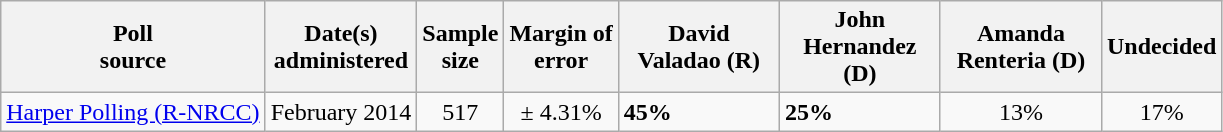<table class="wikitable">
<tr>
<th>Poll<br>source</th>
<th>Date(s)<br>administered</th>
<th>Sample<br>size</th>
<th>Margin of<br>error</th>
<th style="width:100px;">David<br>Valadao (R)</th>
<th style="width:100px;">John<br>Hernandez (D)</th>
<th style="width:100px;">Amanda<br>Renteria (D)</th>
<th>Undecided</th>
</tr>
<tr>
<td><a href='#'>Harper Polling (R-NRCC)</a></td>
<td align=center>February 2014</td>
<td align=center>517</td>
<td align=center>± 4.31%</td>
<td><strong>45%</strong></td>
<td><strong>25%</strong></td>
<td align=center>13%</td>
<td align=center>17%</td>
</tr>
</table>
